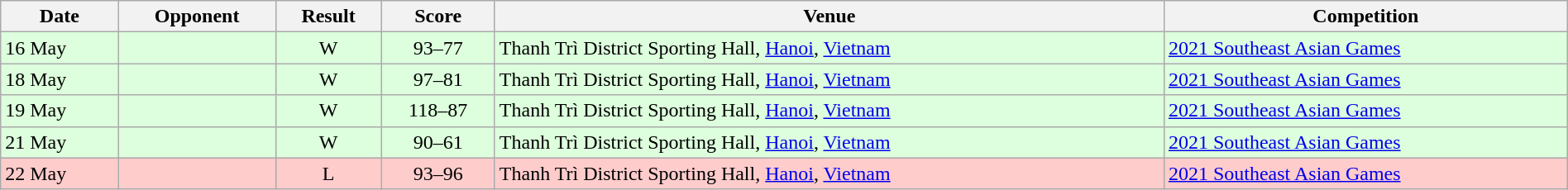<table width=100% class="wikitable">
<tr>
<th>Date</th>
<th>Opponent</th>
<th>Result</th>
<th>Score</th>
<th>Venue</th>
<th>Competition</th>
</tr>
<tr style="background:#dfd;">
<td>16 May</td>
<td></td>
<td align=center>W</td>
<td align=center>93–77</td>
<td> Thanh Trì District Sporting Hall, <a href='#'>Hanoi</a>, <a href='#'>Vietnam</a></td>
<td><a href='#'>2021 Southeast Asian Games</a></td>
</tr>
<tr style="background:#dfd;">
<td>18 May</td>
<td></td>
<td align=center>W</td>
<td align=center>97–81</td>
<td> Thanh Trì District Sporting Hall, <a href='#'>Hanoi</a>, <a href='#'>Vietnam</a></td>
<td><a href='#'>2021 Southeast Asian Games</a></td>
</tr>
<tr style="background:#dfd;">
<td>19 May</td>
<td></td>
<td align=center>W</td>
<td align=center>118–87</td>
<td> Thanh Trì District Sporting Hall, <a href='#'>Hanoi</a>, <a href='#'>Vietnam</a></td>
<td><a href='#'>2021 Southeast Asian Games</a></td>
</tr>
<tr style="background:#dfd;">
<td>21 May</td>
<td></td>
<td align=center>W</td>
<td align=center>90–61</td>
<td> Thanh Trì District Sporting Hall, <a href='#'>Hanoi</a>, <a href='#'>Vietnam</a></td>
<td><a href='#'>2021 Southeast Asian Games</a></td>
</tr>
<tr style="background:#fcc;">
<td>22 May</td>
<td></td>
<td align=center>L</td>
<td align=center>93–96</td>
<td> Thanh Trì District Sporting Hall, <a href='#'>Hanoi</a>, <a href='#'>Vietnam</a></td>
<td><a href='#'>2021 Southeast Asian Games</a></td>
</tr>
</table>
